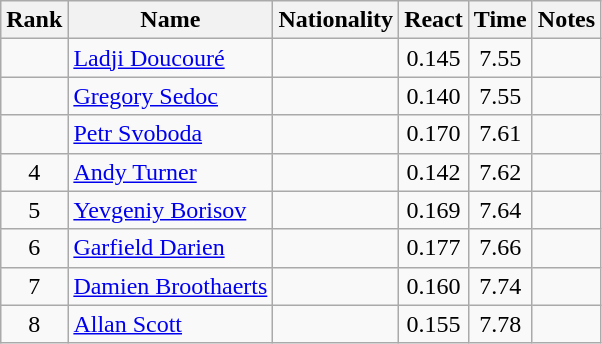<table class="wikitable sortable" style="text-align:center">
<tr>
<th>Rank</th>
<th>Name</th>
<th>Nationality</th>
<th>React</th>
<th>Time</th>
<th>Notes</th>
</tr>
<tr>
<td></td>
<td align="left"><a href='#'>Ladji Doucouré</a></td>
<td align=left></td>
<td>0.145</td>
<td>7.55</td>
<td></td>
</tr>
<tr>
<td></td>
<td align="left"><a href='#'>Gregory Sedoc</a></td>
<td align=left></td>
<td>0.140</td>
<td>7.55</td>
<td></td>
</tr>
<tr>
<td></td>
<td align="left"><a href='#'>Petr Svoboda</a></td>
<td align=left></td>
<td>0.170</td>
<td>7.61</td>
<td></td>
</tr>
<tr>
<td>4</td>
<td align="left"><a href='#'>Andy Turner</a></td>
<td align=left></td>
<td>0.142</td>
<td>7.62</td>
<td></td>
</tr>
<tr>
<td>5</td>
<td align="left"><a href='#'>Yevgeniy Borisov</a></td>
<td align=left></td>
<td>0.169</td>
<td>7.64</td>
<td></td>
</tr>
<tr>
<td>6</td>
<td align="left"><a href='#'>Garfield Darien</a></td>
<td align=left></td>
<td>0.177</td>
<td>7.66</td>
<td></td>
</tr>
<tr>
<td>7</td>
<td align="left"><a href='#'>Damien Broothaerts</a></td>
<td align=left></td>
<td>0.160</td>
<td>7.74</td>
<td></td>
</tr>
<tr>
<td>8</td>
<td align="left"><a href='#'>Allan Scott</a></td>
<td align=left></td>
<td>0.155</td>
<td>7.78</td>
<td></td>
</tr>
</table>
